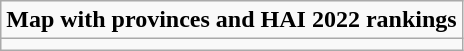<table role= "presentation" class="wikitable mw-collapsible mw-collapsed">
<tr>
<td><strong>Map with provinces and HAI 2022 rankings</strong></td>
</tr>
<tr>
<td></td>
</tr>
</table>
